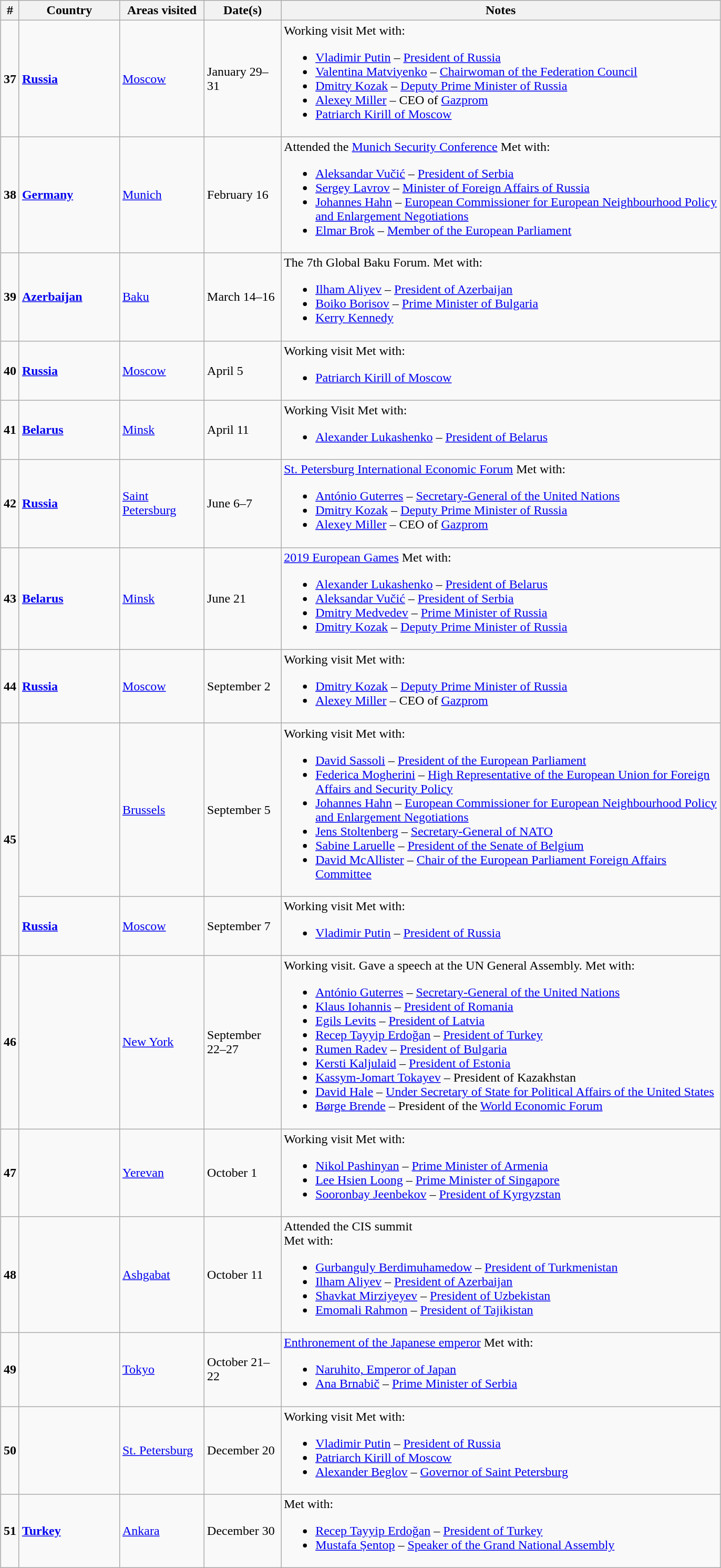<table class="wikitable" style="margin: 1em auto 1em auto">
<tr>
<th>#</th>
<th width="120">Country</th>
<th width="100">Areas visited</th>
<th width="90">Date(s)</th>
<th width="550">Notes</th>
</tr>
<tr>
<td><strong>37</strong></td>
<td><strong> <a href='#'>Russia</a></strong></td>
<td><a href='#'>Moscow</a></td>
<td>January 29–31</td>
<td>Working visit Met with:<br><ul><li><a href='#'>Vladimir Putin</a> – <a href='#'>President of Russia</a></li><li><a href='#'>Valentina Matviyenko</a> – <a href='#'>Chairwoman of the Federation Council</a></li><li><a href='#'>Dmitry Kozak</a> – <a href='#'>Deputy Prime Minister of Russia</a></li><li><a href='#'>Alexey Miller</a> – CEO of <a href='#'>Gazprom</a></li><li><a href='#'>Patriarch Kirill of Moscow</a></li></ul></td>
</tr>
<tr>
<td><strong>38</strong></td>
<td><strong> <a href='#'>Germany</a></strong></td>
<td><a href='#'>Munich</a></td>
<td>February 16</td>
<td>Attended the <a href='#'>Munich Security Conference</a> Met with:<br><ul><li><a href='#'>Aleksandar Vučić</a> – <a href='#'>President of Serbia</a></li><li><a href='#'>Sergey Lavrov</a> – <a href='#'>Minister of Foreign Affairs of Russia</a></li><li><a href='#'>Johannes Hahn</a> – <a href='#'>European Commissioner for European Neighbourhood Policy and Enlargement Negotiations</a></li><li><a href='#'>Elmar Brok</a> – <a href='#'>Member of the European Parliament</a></li></ul></td>
</tr>
<tr>
<td><strong>39</strong></td>
<td><strong> <a href='#'>Azerbaijan</a></strong></td>
<td><a href='#'>Baku</a></td>
<td>March 14–16</td>
<td>The 7th Global Baku Forum. Met with:<br><ul><li><a href='#'>Ilham Aliyev</a> – <a href='#'>President of Azerbaijan</a></li><li><a href='#'>Boiko Borisov</a> – <a href='#'>Prime Minister of Bulgaria</a></li><li><a href='#'>Kerry Kennedy</a></li></ul></td>
</tr>
<tr>
<td><strong>40</strong></td>
<td><strong> <a href='#'>Russia</a></strong></td>
<td><a href='#'>Moscow</a></td>
<td>April 5</td>
<td>Working visit Met with:<br><ul><li><a href='#'>Patriarch Kirill of Moscow</a></li></ul></td>
</tr>
<tr>
<td><strong>41</strong></td>
<td><strong> <a href='#'>Belarus</a></strong></td>
<td><a href='#'>Minsk</a></td>
<td>April 11</td>
<td>Working Visit Met with:<br><ul><li><a href='#'>Alexander Lukashenko</a> – <a href='#'>President of Belarus</a></li></ul></td>
</tr>
<tr>
<td><strong>42</strong></td>
<td><strong> <a href='#'>Russia</a></strong></td>
<td><a href='#'>Saint Petersburg</a></td>
<td>June 6–7</td>
<td><a href='#'>St. Petersburg International Economic Forum</a> Met with:<br><ul><li><a href='#'>António Guterres</a> – <a href='#'>Secretary-General of the United Nations</a></li><li><a href='#'>Dmitry Kozak</a> – <a href='#'>Deputy Prime Minister of Russia</a></li><li><a href='#'>Alexey Miller</a> – CEO of <a href='#'>Gazprom</a></li></ul></td>
</tr>
<tr>
<td><strong>43</strong></td>
<td><strong> <a href='#'>Belarus</a></strong></td>
<td><a href='#'>Minsk</a></td>
<td>June 21</td>
<td><a href='#'>2019 European Games</a> Met with:<br><ul><li><a href='#'>Alexander Lukashenko</a> – <a href='#'>President of Belarus</a></li><li><a href='#'>Aleksandar Vučić</a> – <a href='#'>President of Serbia</a></li><li><a href='#'>Dmitry Medvedev</a> – <a href='#'>Prime Minister of Russia</a></li><li><a href='#'>Dmitry Kozak</a> – <a href='#'>Deputy Prime Minister of Russia</a></li></ul></td>
</tr>
<tr>
<td><strong>44</strong></td>
<td><strong> <a href='#'>Russia</a></strong></td>
<td><a href='#'>Moscow</a></td>
<td>September 2</td>
<td>Working visit Met with:<br><ul><li><a href='#'>Dmitry Kozak</a> – <a href='#'>Deputy Prime Minister of Russia</a></li><li><a href='#'>Alexey Miller</a> – CEO of <a href='#'>Gazprom</a></li></ul></td>
</tr>
<tr>
<td rowspan="2"><strong>45</strong></td>
<td><strong></strong></td>
<td><a href='#'>Brussels</a></td>
<td>September 5</td>
<td>Working visit Met with:<br><ul><li><a href='#'>David Sassoli</a> – <a href='#'>President of the European Parliament</a></li><li><a href='#'>Federica Mogherini</a> – <a href='#'>High Representative of the European Union for Foreign Affairs and Security Policy</a></li><li><a href='#'>Johannes Hahn</a> – <a href='#'>European Commissioner for European Neighbourhood Policy and Enlargement Negotiations</a></li><li><a href='#'>Jens Stoltenberg</a> – <a href='#'>Secretary-General of NATO</a></li><li><a href='#'>Sabine Laruelle</a> – <a href='#'>President of the Senate of Belgium</a></li><li><a href='#'>David McAllister</a> – <a href='#'>Chair of the European Parliament Foreign Affairs Committee</a></li></ul></td>
</tr>
<tr>
<td><strong> <a href='#'>Russia</a></strong></td>
<td><a href='#'>Moscow</a></td>
<td>September 7</td>
<td>Working visit Met with:<br><ul><li><a href='#'>Vladimir Putin</a> – <a href='#'>President of Russia</a></li></ul></td>
</tr>
<tr>
<td><strong>46</strong></td>
<td><strong></strong></td>
<td><a href='#'>New York</a></td>
<td>September 22–27</td>
<td>Working visit. Gave a speech at the UN General Assembly. Met with:<br><ul><li><a href='#'>António Guterres</a> – <a href='#'>Secretary-General of the United Nations</a></li><li><a href='#'>Klaus Iohannis</a> – <a href='#'>President of Romania</a></li><li><a href='#'>Egils Levits</a> – <a href='#'>President of Latvia</a></li><li><a href='#'>Recep Tayyip Erdoğan</a> – <a href='#'>President of Turkey</a></li><li><a href='#'>Rumen Radev</a> – <a href='#'>President of Bulgaria</a></li><li><a href='#'>Kersti Kaljulaid</a> – <a href='#'>President of Estonia</a></li><li><a href='#'>Kassym-Jomart Tokayev</a> – President of Kazakhstan</li><li><a href='#'>David Hale</a> – <a href='#'>Under Secretary of State for Political Affairs of the United States</a></li><li><a href='#'>Børge Brende</a> – President of the <a href='#'>World Economic Forum</a></li></ul></td>
</tr>
<tr>
<td><strong>47</strong></td>
<td><strong></strong></td>
<td><a href='#'>Yerevan</a></td>
<td>October 1</td>
<td>Working visit Met with:<br><ul><li><a href='#'>Nikol Pashinyan</a> – <a href='#'>Prime Minister of Armenia</a></li><li><a href='#'>Lee Hsien Loong</a> – <a href='#'>Prime Minister of Singapore</a></li><li><a href='#'>Sooronbay Jeenbekov</a> – <a href='#'>President of Kyrgyzstan</a></li></ul></td>
</tr>
<tr>
<td><strong>48</strong></td>
<td><strong></strong></td>
<td><a href='#'>Ashgabat</a></td>
<td>October 11</td>
<td>Attended the CIS summit<br>Met with:<ul><li><a href='#'>Gurbanguly Berdimuhamedow</a> – <a href='#'>President of Turkmenistan</a></li><li><a href='#'>Ilham Aliyev</a> – <a href='#'>President of Azerbaijan</a></li><li><a href='#'>Shavkat Mirziyeyev</a> – <a href='#'>President of Uzbekistan</a></li><li><a href='#'>Emomali Rahmon</a> – <a href='#'>President of Tajikistan</a></li></ul></td>
</tr>
<tr>
<td><strong>49</strong></td>
<td><strong></strong></td>
<td><a href='#'>Tokyo</a></td>
<td>October 21–22</td>
<td><a href='#'>Enthronement of the Japanese emperor</a> Met with:<br><ul><li><a href='#'>Naruhito, Emperor of Japan</a></li><li><a href='#'>Ana Brnabič</a> – <a href='#'>Prime Minister of Serbia</a></li></ul></td>
</tr>
<tr>
<td><strong>50</strong></td>
<td><strong></strong></td>
<td><a href='#'>St. Petersburg</a></td>
<td>December 20</td>
<td>Working visit Met with:<br><ul><li><a href='#'>Vladimir Putin</a> – <a href='#'>President of Russia</a></li><li><a href='#'>Patriarch Kirill of Moscow</a></li><li><a href='#'>Alexander Beglov</a> – <a href='#'>Governor of Saint Petersburg</a></li></ul></td>
</tr>
<tr>
<td><strong>51</strong></td>
<td><strong> <a href='#'>Turkey</a></strong></td>
<td><a href='#'>Ankara</a></td>
<td>December 30</td>
<td>Met with:<br><ul><li><a href='#'>Recep Tayyip Erdoğan</a> – <a href='#'>President of Turkey</a></li><li><a href='#'>Mustafa Șentop</a> – <a href='#'>Speaker of the Grand National Assembly</a></li></ul></td>
</tr>
</table>
